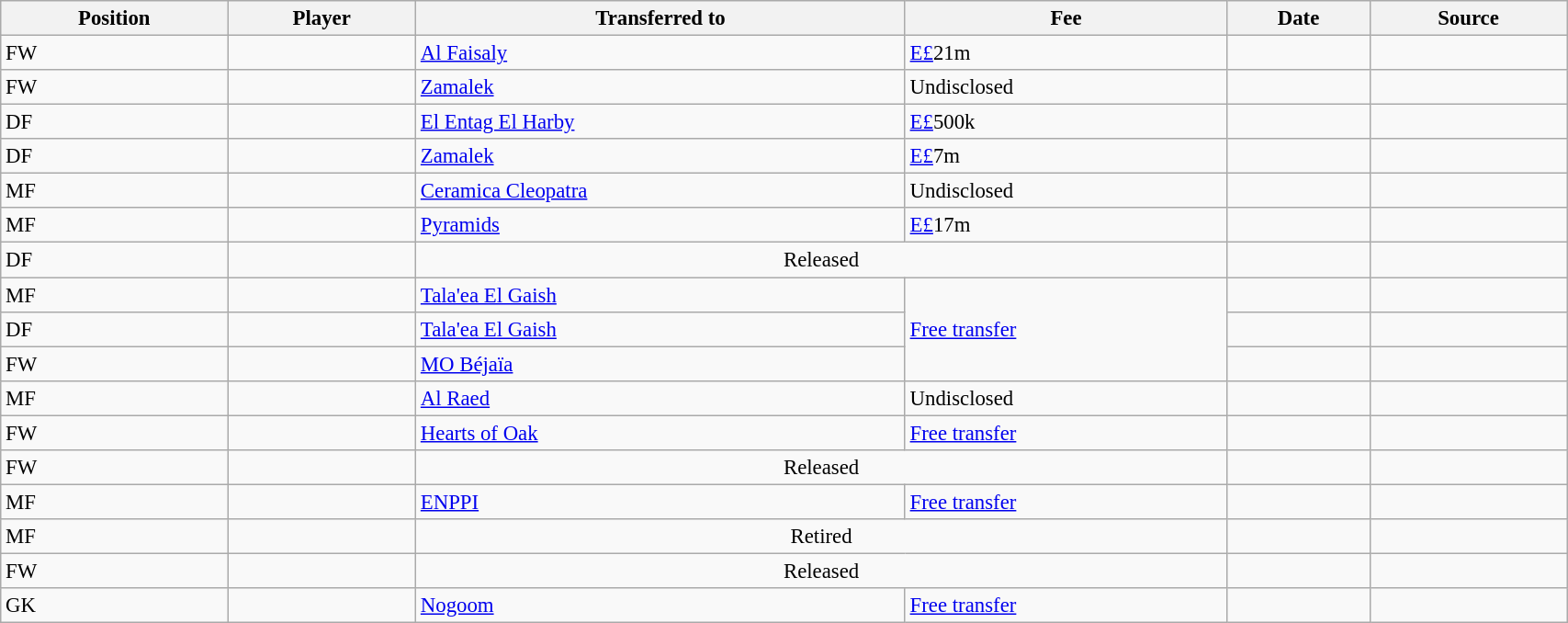<table class="wikitable sortable" style="width:90%; text-align:center; font-size:95%; text-align:left">
<tr>
<th>Position</th>
<th>Player</th>
<th>Transferred to</th>
<th>Fee</th>
<th>Date</th>
<th>Source</th>
</tr>
<tr>
<td>FW</td>
<td></td>
<td> <a href='#'>Al Faisaly</a></td>
<td><a href='#'>E£</a>21m</td>
<td></td>
<td></td>
</tr>
<tr>
<td>FW</td>
<td></td>
<td> <a href='#'>Zamalek</a></td>
<td>Undisclosed</td>
<td></td>
<td></td>
</tr>
<tr>
<td>DF</td>
<td></td>
<td> <a href='#'>El Entag El Harby</a></td>
<td><a href='#'>E£</a>500k</td>
<td></td>
<td></td>
</tr>
<tr>
<td>DF</td>
<td></td>
<td> <a href='#'>Zamalek</a></td>
<td><a href='#'>E£</a>7m</td>
<td></td>
<td></td>
</tr>
<tr>
<td>MF</td>
<td></td>
<td> <a href='#'>Ceramica Cleopatra</a></td>
<td>Undisclosed</td>
<td></td>
<td></td>
</tr>
<tr>
<td>MF</td>
<td></td>
<td> <a href='#'>Pyramids</a></td>
<td><a href='#'>E£</a>17m</td>
<td></td>
<td></td>
</tr>
<tr>
<td>DF</td>
<td></td>
<td colspan=2 style="text-align:center;">Released</td>
<td></td>
<td></td>
</tr>
<tr>
<td>MF</td>
<td></td>
<td> <a href='#'>Tala'ea El Gaish</a></td>
<td rowspan=3><a href='#'>Free transfer</a></td>
<td></td>
<td></td>
</tr>
<tr>
<td>DF</td>
<td></td>
<td> <a href='#'>Tala'ea El Gaish</a></td>
<td></td>
<td></td>
</tr>
<tr>
<td>FW</td>
<td></td>
<td> <a href='#'>MO Béjaïa</a></td>
<td></td>
<td></td>
</tr>
<tr>
<td>MF</td>
<td></td>
<td> <a href='#'>Al Raed</a></td>
<td>Undisclosed</td>
<td></td>
<td></td>
</tr>
<tr>
<td>FW</td>
<td></td>
<td> <a href='#'>Hearts of Oak</a></td>
<td><a href='#'>Free transfer</a></td>
<td></td>
<td></td>
</tr>
<tr>
<td>FW</td>
<td></td>
<td colspan=2 style="text-align:center;">Released</td>
<td></td>
<td></td>
</tr>
<tr>
<td>MF</td>
<td></td>
<td> <a href='#'>ENPPI</a></td>
<td><a href='#'>Free transfer</a></td>
<td></td>
<td></td>
</tr>
<tr>
<td>MF</td>
<td></td>
<td colspan=2 style="text-align:center;">Retired</td>
<td></td>
<td></td>
</tr>
<tr>
<td>FW</td>
<td></td>
<td colspan=2 style="text-align:center;">Released</td>
<td></td>
<td></td>
</tr>
<tr>
<td>GK</td>
<td></td>
<td> <a href='#'>Nogoom</a></td>
<td><a href='#'>Free transfer</a></td>
<td></td>
<td></td>
</tr>
</table>
